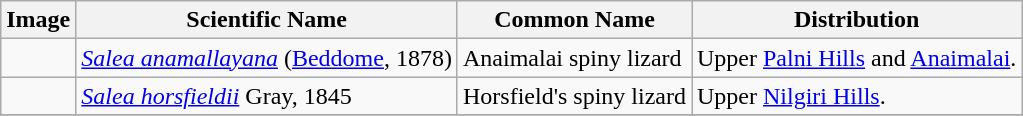<table class="wikitable">
<tr>
<th>Image</th>
<th>Scientific Name</th>
<th>Common Name</th>
<th>Distribution</th>
</tr>
<tr>
<td></td>
<td><em><a href='#'>Salea anamallayana</a></em> (<a href='#'>Beddome</a>, 1878)</td>
<td>Anaimalai spiny lizard</td>
<td>Upper <a href='#'>Palni Hills</a> and <a href='#'>Anaimalai</a>.</td>
</tr>
<tr>
<td></td>
<td><em><a href='#'>Salea horsfieldii</a></em> Gray, 1845</td>
<td>Horsfield's spiny lizard</td>
<td>Upper <a href='#'>Nilgiri Hills</a>.</td>
</tr>
<tr>
</tr>
</table>
